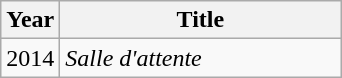<table class="wikitable">
<tr>
<th style="text-align:center;">Year</th>
<th style="text-align:center; width:180px;">Title</th>
</tr>
<tr>
<td style="text-align:center;">2014</td>
<td><em>Salle d'attente</em></td>
</tr>
</table>
